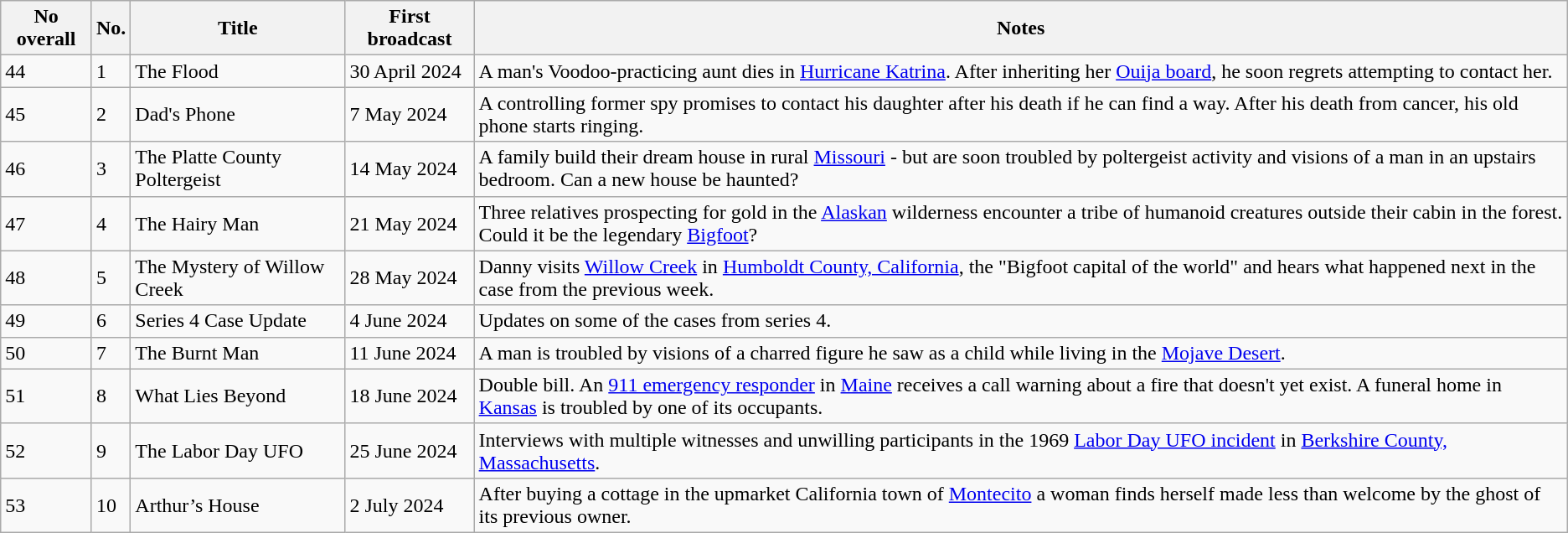<table class="wikitable sortable">
<tr>
<th><strong>No overall</strong></th>
<th><strong>No.</strong></th>
<th><strong>Title</strong></th>
<th><strong>First broadcast</strong></th>
<th><strong>Notes</strong></th>
</tr>
<tr>
<td>44</td>
<td>1</td>
<td>The Flood</td>
<td>30 April 2024</td>
<td>A man's Voodoo-practicing aunt dies in <a href='#'>Hurricane Katrina</a>. After inheriting her <a href='#'>Ouija board</a>, he soon regrets attempting to contact her.</td>
</tr>
<tr>
<td>45</td>
<td>2</td>
<td>Dad's Phone</td>
<td>7 May 2024</td>
<td>A controlling former spy promises to contact his daughter after his death if he can find a way. After his death from cancer, his old phone starts ringing.</td>
</tr>
<tr>
<td>46</td>
<td>3</td>
<td>The Platte County Poltergeist</td>
<td>14 May 2024</td>
<td>A family build their dream house in rural <a href='#'>Missouri</a> - but are soon troubled by poltergeist activity and visions of a man in an upstairs bedroom. Can a new house be haunted?</td>
</tr>
<tr>
<td>47</td>
<td>4</td>
<td>The Hairy Man</td>
<td>21 May 2024</td>
<td>Three relatives prospecting for gold in the <a href='#'>Alaskan</a> wilderness encounter a tribe of humanoid creatures outside their cabin in the forest. Could it be the legendary <a href='#'>Bigfoot</a>?</td>
</tr>
<tr>
<td>48</td>
<td>5</td>
<td>The Mystery of Willow Creek</td>
<td>28 May 2024</td>
<td>Danny visits <a href='#'>Willow Creek</a> in <a href='#'>Humboldt County, California</a>, the "Bigfoot capital of the world" and hears what happened next in the case from the previous week.</td>
</tr>
<tr>
<td>49</td>
<td>6</td>
<td>Series 4 Case Update</td>
<td>4 June 2024</td>
<td>Updates on some of the cases from series 4.</td>
</tr>
<tr>
<td>50</td>
<td>7</td>
<td>The Burnt Man</td>
<td>11 June 2024</td>
<td>A man is troubled by visions of a charred figure he saw as a child while living in the <a href='#'>Mojave Desert</a>.</td>
</tr>
<tr>
<td>51</td>
<td>8</td>
<td>What Lies Beyond</td>
<td>18 June 2024</td>
<td>Double bill. An <a href='#'>911 emergency responder</a> in <a href='#'>Maine</a> receives a call warning about a fire that doesn't yet exist. A funeral home in <a href='#'>Kansas</a> is troubled by one of its occupants.</td>
</tr>
<tr>
<td>52</td>
<td>9</td>
<td>The Labor Day UFO</td>
<td>25 June 2024</td>
<td>Interviews with multiple witnesses and unwilling participants in the 1969 <a href='#'>Labor Day UFO incident</a> in <a href='#'>Berkshire County, Massachusetts</a>.</td>
</tr>
<tr>
<td>53</td>
<td>10</td>
<td>Arthur’s House</td>
<td>2 July 2024</td>
<td>After buying a cottage in the upmarket California town of <a href='#'>Montecito</a> a woman finds herself made less than welcome by the ghost of its previous owner.</td>
</tr>
</table>
